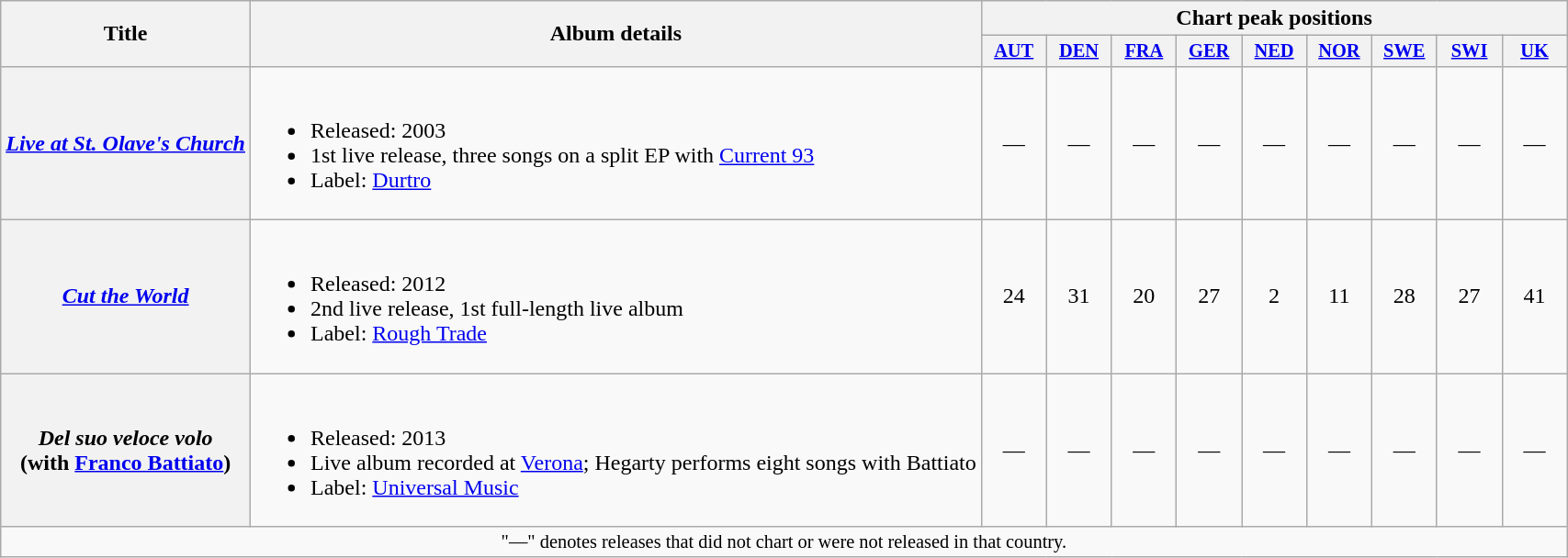<table class="wikitable plainrowheaders">
<tr>
<th scope="col" rowspan="2">Title</th>
<th scope="col" rowspan="2">Album details</th>
<th scope="col" colspan="9">Chart peak positions</th>
</tr>
<tr>
<th style="width:3em;font-size:85%"><a href='#'>AUT</a><br></th>
<th style="width:3em;font-size:85%"><a href='#'>DEN</a><br></th>
<th style="width:3em;font-size:85%"><a href='#'>FRA</a><br></th>
<th style="width:3em;font-size:85%"><a href='#'>GER</a><br></th>
<th style="width:3em;font-size:85%"><a href='#'>NED</a><br></th>
<th style="width:3em;font-size:85%"><a href='#'>NOR</a><br></th>
<th style="width:3em;font-size:85%"><a href='#'>SWE</a><br></th>
<th style="width:3em;font-size:85%"><a href='#'>SWI</a><br></th>
<th style="width:3em;font-size:85%"><a href='#'>UK</a><br></th>
</tr>
<tr>
<th scope="row"><em><a href='#'>Live at St. Olave's Church</a></em></th>
<td><br><ul><li>Released: 2003</li><li>1st live release, three songs on a split EP with <a href='#'>Current 93</a></li><li>Label: <a href='#'>Durtro</a></li></ul></td>
<td style="text-align:center;">—</td>
<td style="text-align:center;">—</td>
<td style="text-align:center;">—</td>
<td style="text-align:center;">—</td>
<td style="text-align:center;">—</td>
<td style="text-align:center;">—</td>
<td style="text-align:center;">—</td>
<td style="text-align:center;">—</td>
<td style="text-align:center;">—</td>
</tr>
<tr>
<th scope="row"><em><a href='#'>Cut the World</a></em></th>
<td><br><ul><li>Released: 2012</li><li>2nd live release, 1st full-length live album</li><li>Label: <a href='#'>Rough Trade</a></li></ul></td>
<td style="text-align:center;">24</td>
<td style="text-align:center;">31</td>
<td style="text-align:center;">20</td>
<td style="text-align:center;">27</td>
<td style="text-align:center;">2</td>
<td style="text-align:center;">11</td>
<td style="text-align:center;">28</td>
<td style="text-align:center;">27</td>
<td style="text-align:center;">41</td>
</tr>
<tr>
<th scope="row"><em>Del suo veloce volo</em><br>(with <a href='#'>Franco Battiato</a>)</th>
<td><br><ul><li>Released: 2013</li><li>Live album recorded at <a href='#'>Verona</a>; Hegarty performs eight songs with Battiato</li><li>Label: <a href='#'>Universal Music</a></li></ul></td>
<td style="text-align:center;">—</td>
<td style="text-align:center;">—</td>
<td style="text-align:center;">—</td>
<td style="text-align:center;">—</td>
<td style="text-align:center;">—</td>
<td style="text-align:center;">—</td>
<td style="text-align:center;">—</td>
<td style="text-align:center;">—</td>
<td style="text-align:center;">—</td>
</tr>
<tr>
<td colspan="25" style="text-align:center; font-size:85%">"—" denotes releases that did not chart or were not released in that country.</td>
</tr>
</table>
